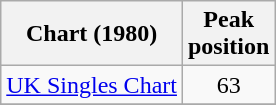<table class="wikitable sortable">
<tr>
<th>Chart (1980)</th>
<th>Peak<br>position</th>
</tr>
<tr>
<td><a href='#'>UK Singles Chart</a></td>
<td align="center">63</td>
</tr>
<tr>
</tr>
</table>
